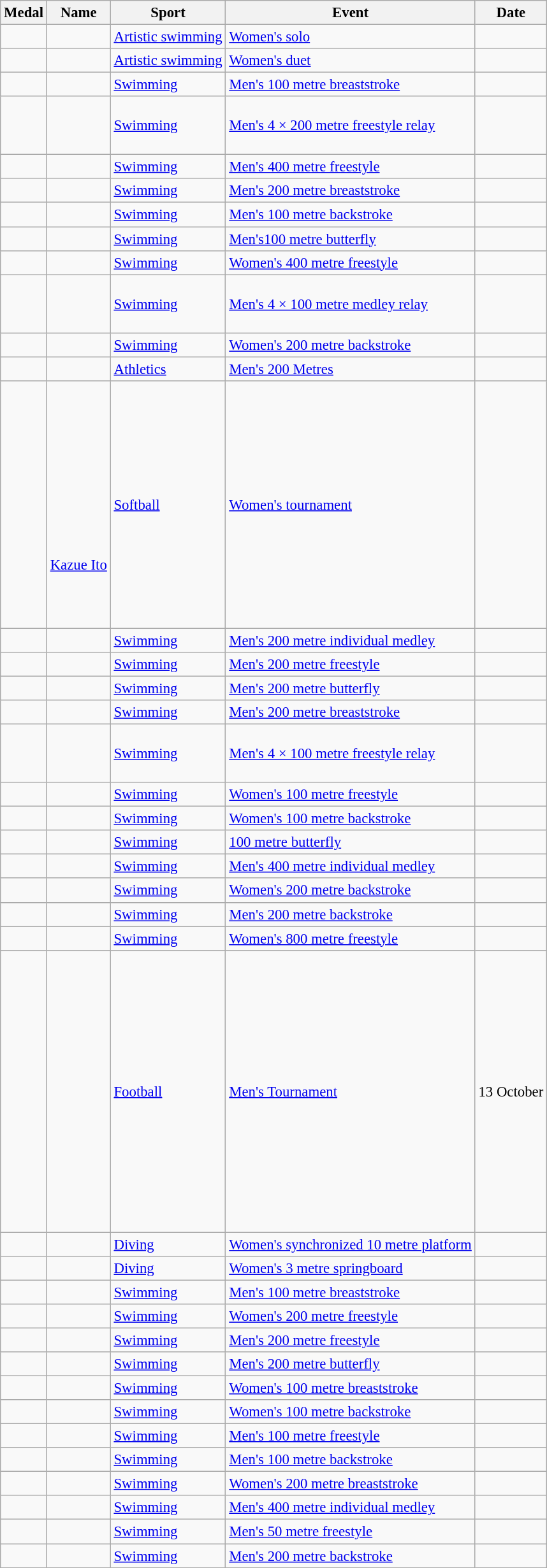<table class="wikitable sortable" style="font-size:95%">
<tr>
<th>Medal</th>
<th>Name</th>
<th>Sport</th>
<th>Event</th>
<th>Date</th>
</tr>
<tr>
<td></td>
<td></td>
<td><a href='#'>Artistic swimming</a></td>
<td><a href='#'>Women's solo</a></td>
<td></td>
</tr>
<tr>
<td></td>
<td><br></td>
<td><a href='#'>Artistic swimming</a></td>
<td><a href='#'>Women's duet</a></td>
<td></td>
</tr>
<tr>
<td></td>
<td></td>
<td><a href='#'>Swimming</a></td>
<td><a href='#'>Men's 100 metre breaststroke</a></td>
<td></td>
</tr>
<tr>
<td></td>
<td><br><br><br></td>
<td><a href='#'>Swimming</a></td>
<td><a href='#'>Men's 4 × 200 metre freestyle relay</a></td>
<td></td>
</tr>
<tr>
<td></td>
<td></td>
<td><a href='#'>Swimming</a></td>
<td><a href='#'>Men's 400 metre freestyle</a></td>
<td></td>
</tr>
<tr>
<td></td>
<td></td>
<td><a href='#'>Swimming</a></td>
<td><a href='#'>Men's 200 metre breaststroke</a></td>
<td></td>
</tr>
<tr>
<td></td>
<td></td>
<td><a href='#'>Swimming</a></td>
<td><a href='#'>Men's 100 metre backstroke</a></td>
<td></td>
</tr>
<tr>
<td></td>
<td></td>
<td><a href='#'>Swimming</a></td>
<td><a href='#'>Men's100 metre butterfly</a></td>
<td></td>
</tr>
<tr>
<td></td>
<td></td>
<td><a href='#'>Swimming</a></td>
<td><a href='#'>Women's 400 metre freestyle</a></td>
<td></td>
</tr>
<tr>
<td></td>
<td><br><br><br></td>
<td><a href='#'>Swimming</a></td>
<td><a href='#'>Men's 4 × 100 metre medley relay</a></td>
<td></td>
</tr>
<tr>
<td></td>
<td></td>
<td><a href='#'>Swimming</a></td>
<td><a href='#'>Women's 200 metre backstroke</a></td>
<td></td>
</tr>
<tr>
<td></td>
<td></td>
<td><a href='#'>Athletics</a></td>
<td><a href='#'>Men's 200 Metres</a></td>
<td></td>
</tr>
<tr>
<td></td>
<td><br><br><br><br><br><br><br><br><br><br><a href='#'>Kazue Ito</a><br><br><br><br></td>
<td><a href='#'>Softball</a></td>
<td><a href='#'>Women's tournament</a></td>
<td></td>
</tr>
<tr>
<td></td>
<td></td>
<td><a href='#'>Swimming</a></td>
<td><a href='#'>Men's 200 metre individual medley</a></td>
<td></td>
</tr>
<tr>
<td></td>
<td></td>
<td><a href='#'>Swimming</a></td>
<td><a href='#'>Men's 200 metre freestyle</a></td>
<td></td>
</tr>
<tr>
<td></td>
<td></td>
<td><a href='#'>Swimming</a></td>
<td><a href='#'>Men's 200 metre butterfly</a></td>
<td></td>
</tr>
<tr>
<td></td>
<td></td>
<td><a href='#'>Swimming</a></td>
<td><a href='#'>Men's 200 metre breaststroke</a></td>
<td></td>
</tr>
<tr>
<td></td>
<td><br><br><br></td>
<td><a href='#'>Swimming</a></td>
<td><a href='#'>Men's 4 × 100 metre freestyle relay</a></td>
<td></td>
</tr>
<tr>
<td></td>
<td></td>
<td><a href='#'>Swimming</a></td>
<td><a href='#'>Women's 100 metre freestyle</a></td>
<td></td>
</tr>
<tr>
<td></td>
<td></td>
<td><a href='#'>Swimming</a></td>
<td><a href='#'>Women's 100 metre backstroke</a></td>
<td></td>
</tr>
<tr>
<td></td>
<td></td>
<td><a href='#'>Swimming</a></td>
<td><a href='#'>100 metre butterfly</a></td>
<td></td>
</tr>
<tr>
<td></td>
<td></td>
<td><a href='#'>Swimming</a></td>
<td><a href='#'>Men's 400 metre individual medley</a></td>
<td></td>
</tr>
<tr>
<td></td>
<td></td>
<td><a href='#'>Swimming</a></td>
<td><a href='#'>Women's 200 metre backstroke</a></td>
<td></td>
</tr>
<tr>
<td></td>
<td></td>
<td><a href='#'>Swimming</a></td>
<td><a href='#'>Men's 200 metre backstroke</a></td>
<td></td>
</tr>
<tr>
<td></td>
<td></td>
<td><a href='#'>Swimming</a></td>
<td><a href='#'>Women's 800 metre freestyle</a></td>
<td></td>
</tr>
<tr>
<td></td>
<td><br><br><br><br><br><br><br><br><br><br><br><br><br><br><br><br></td>
<td><a href='#'>Football</a></td>
<td><a href='#'>Men's Tournament</a></td>
<td>13 October</td>
</tr>
<tr>
<td></td>
<td></td>
<td><a href='#'>Diving</a></td>
<td><a href='#'>Women's synchronized 10 metre platform</a></td>
<td></td>
</tr>
<tr>
<td></td>
<td></td>
<td><a href='#'>Diving</a></td>
<td><a href='#'>Women's 3 metre springboard</a></td>
<td></td>
</tr>
<tr>
<td></td>
<td></td>
<td><a href='#'>Swimming</a></td>
<td><a href='#'>Men's 100 metre breaststroke</a></td>
<td></td>
</tr>
<tr>
<td></td>
<td></td>
<td><a href='#'>Swimming</a></td>
<td><a href='#'>Women's 200 metre freestyle</a></td>
<td></td>
</tr>
<tr>
<td></td>
<td></td>
<td><a href='#'>Swimming</a></td>
<td><a href='#'>Men's 200 metre freestyle</a></td>
<td></td>
</tr>
<tr>
<td></td>
<td></td>
<td><a href='#'>Swimming</a></td>
<td><a href='#'>Men's 200 metre butterfly</a></td>
<td></td>
</tr>
<tr>
<td></td>
<td></td>
<td><a href='#'>Swimming</a></td>
<td><a href='#'>Women's 100 metre breaststroke</a></td>
<td></td>
</tr>
<tr>
<td></td>
<td></td>
<td><a href='#'>Swimming</a></td>
<td><a href='#'>Women's 100 metre backstroke</a></td>
<td></td>
</tr>
<tr>
<td></td>
<td></td>
<td><a href='#'>Swimming</a></td>
<td><a href='#'>Men's 100 metre freestyle</a></td>
<td></td>
</tr>
<tr>
<td></td>
<td></td>
<td><a href='#'>Swimming</a></td>
<td><a href='#'>Men's 100 metre backstroke</a></td>
<td></td>
</tr>
<tr>
<td></td>
<td></td>
<td><a href='#'>Swimming</a></td>
<td><a href='#'>Women's 200 metre breaststroke</a></td>
<td></td>
</tr>
<tr>
<td></td>
<td></td>
<td><a href='#'>Swimming</a></td>
<td><a href='#'>Men's 400 metre individual medley</a></td>
<td></td>
</tr>
<tr>
<td></td>
<td></td>
<td><a href='#'>Swimming</a></td>
<td><a href='#'>Men's 50 metre freestyle</a></td>
<td></td>
</tr>
<tr>
<td></td>
<td></td>
<td><a href='#'>Swimming</a></td>
<td><a href='#'>Men's 200 metre backstroke</a></td>
<td></td>
</tr>
</table>
